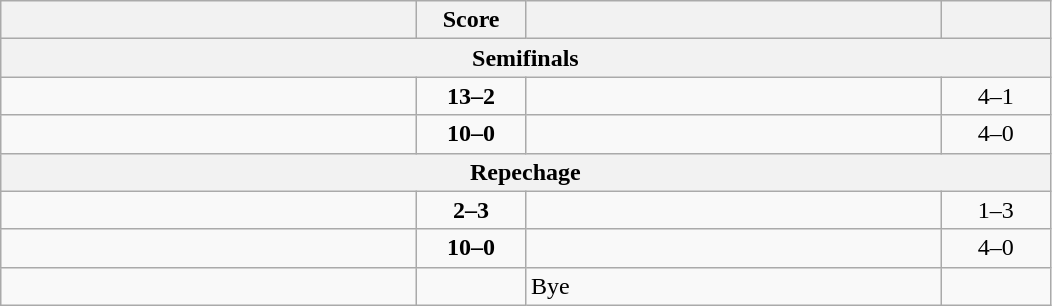<table class="wikitable" style="text-align: left;">
<tr>
<th align="right" width="270"></th>
<th width="65">Score</th>
<th align="left" width="270"></th>
<th width="65"></th>
</tr>
<tr>
<th colspan=4>Semifinals</th>
</tr>
<tr>
<td><strong></strong></td>
<td align="center"><strong>13–2</strong></td>
<td></td>
<td align=center>4–1 <strong></strong></td>
</tr>
<tr>
<td><strong></strong></td>
<td align="center"><strong>10–0</strong></td>
<td></td>
<td align=center>4–0 <strong></strong></td>
</tr>
<tr>
<th colspan=4>Repechage</th>
</tr>
<tr>
<td></td>
<td align="center"><strong>2–3</strong></td>
<td><strong></strong></td>
<td align=center>1–3 <strong></strong></td>
</tr>
<tr>
<td><strong></strong></td>
<td align="center"><strong>10–0</strong></td>
<td></td>
<td align=center>4–0 <strong></strong></td>
</tr>
<tr>
<td><strong></strong></td>
<td></td>
<td>Bye</td>
<td></td>
</tr>
</table>
